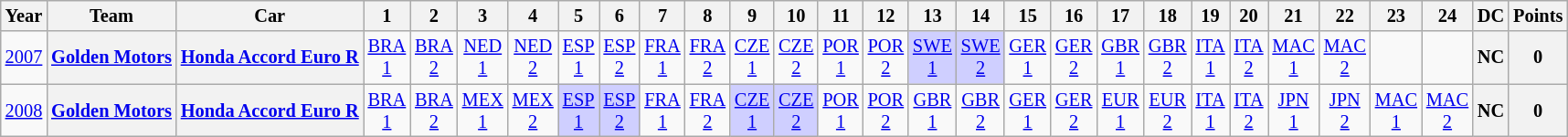<table class="wikitable" style="text-align:center; font-size:85%">
<tr>
<th>Year</th>
<th>Team</th>
<th>Car</th>
<th>1</th>
<th>2</th>
<th>3</th>
<th>4</th>
<th>5</th>
<th>6</th>
<th>7</th>
<th>8</th>
<th>9</th>
<th>10</th>
<th>11</th>
<th>12</th>
<th>13</th>
<th>14</th>
<th>15</th>
<th>16</th>
<th>17</th>
<th>18</th>
<th>19</th>
<th>20</th>
<th>21</th>
<th>22</th>
<th>23</th>
<th>24</th>
<th>DC</th>
<th>Points</th>
</tr>
<tr>
<td><a href='#'>2007</a></td>
<th><a href='#'>Golden Motors</a></th>
<th><a href='#'>Honda Accord Euro R</a></th>
<td><a href='#'>BRA<br>1</a></td>
<td><a href='#'>BRA<br>2</a></td>
<td><a href='#'>NED<br>1</a></td>
<td><a href='#'>NED<br>2</a></td>
<td><a href='#'>ESP<br>1</a></td>
<td><a href='#'>ESP<br>2</a></td>
<td><a href='#'>FRA<br>1</a></td>
<td><a href='#'>FRA<br>2</a></td>
<td><a href='#'>CZE<br>1</a></td>
<td><a href='#'>CZE<br>2</a></td>
<td><a href='#'>POR<br>1</a></td>
<td><a href='#'>POR<br>2</a></td>
<td style="background:#cfcfff;"><a href='#'>SWE<br>1</a><br></td>
<td style="background:#cfcfff;"><a href='#'>SWE<br>2</a><br></td>
<td><a href='#'>GER<br>1</a></td>
<td><a href='#'>GER<br>2</a></td>
<td><a href='#'>GBR<br>1</a></td>
<td><a href='#'>GBR<br>2</a></td>
<td><a href='#'>ITA<br>1</a></td>
<td><a href='#'>ITA<br>2</a></td>
<td><a href='#'>MAC<br>1</a></td>
<td><a href='#'>MAC<br>2</a></td>
<td></td>
<td></td>
<th>NC</th>
<th>0</th>
</tr>
<tr>
<td><a href='#'>2008</a></td>
<th><a href='#'>Golden Motors</a></th>
<th><a href='#'>Honda Accord Euro R</a></th>
<td><a href='#'>BRA<br>1</a></td>
<td><a href='#'>BRA<br>2</a></td>
<td><a href='#'>MEX<br>1</a></td>
<td><a href='#'>MEX<br>2</a></td>
<td style="background:#CFCFFF;"><a href='#'>ESP<br>1</a><br></td>
<td style="background:#CFCFFF;"><a href='#'>ESP<br>2</a><br></td>
<td><a href='#'>FRA<br>1</a></td>
<td><a href='#'>FRA<br>2</a></td>
<td style="background:#CFCFFF;"><a href='#'>CZE<br>1</a><br></td>
<td style="background:#CFCFFF;"><a href='#'>CZE<br>2</a><br></td>
<td><a href='#'>POR<br>1</a></td>
<td><a href='#'>POR<br>2</a></td>
<td><a href='#'>GBR<br>1</a></td>
<td><a href='#'>GBR<br>2</a></td>
<td><a href='#'>GER<br>1</a></td>
<td><a href='#'>GER<br>2</a></td>
<td><a href='#'>EUR<br>1</a></td>
<td><a href='#'>EUR<br>2</a></td>
<td><a href='#'>ITA<br>1</a></td>
<td><a href='#'>ITA<br>2</a></td>
<td><a href='#'>JPN<br>1</a></td>
<td><a href='#'>JPN<br>2</a></td>
<td><a href='#'>MAC<br>1</a></td>
<td><a href='#'>MAC<br>2</a></td>
<th>NC</th>
<th>0</th>
</tr>
</table>
